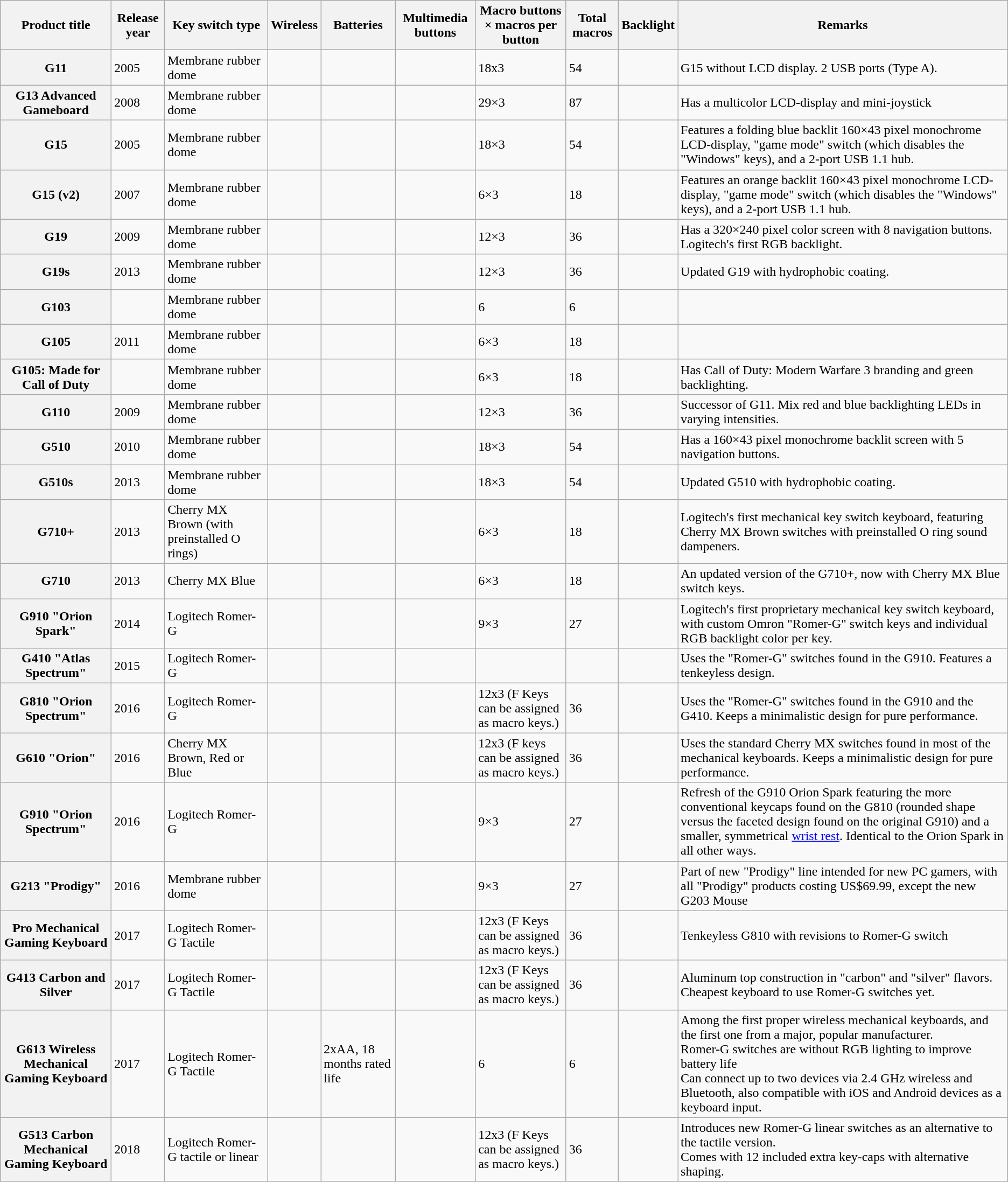<table class="wikitable sortable">
<tr>
<th>Product title</th>
<th>Release year</th>
<th>Key switch type</th>
<th>Wireless</th>
<th>Batteries</th>
<th>Multimedia buttons</th>
<th>Macro buttons × macros per button</th>
<th>Total macros</th>
<th>Backlight</th>
<th>Remarks</th>
</tr>
<tr>
<th>G11</th>
<td>2005</td>
<td>Membrane rubber dome</td>
<td></td>
<td></td>
<td></td>
<td>18x3</td>
<td>54</td>
<td></td>
<td>G15 without LCD display. 2 USB ports (Type A).</td>
</tr>
<tr>
<th>G13 Advanced Gameboard</th>
<td>2008</td>
<td>Membrane rubber dome</td>
<td></td>
<td></td>
<td></td>
<td>29×3</td>
<td>87</td>
<td></td>
<td>Has a multicolor LCD-display and mini-joystick</td>
</tr>
<tr>
<th>G15</th>
<td>2005</td>
<td>Membrane rubber dome</td>
<td></td>
<td></td>
<td></td>
<td>18×3</td>
<td>54</td>
<td></td>
<td>Features a folding blue backlit 160×43 pixel monochrome LCD-display, "game mode" switch (which disables the "Windows" keys), and a 2-port USB 1.1 hub.</td>
</tr>
<tr>
<th>G15 (v2)</th>
<td>2007</td>
<td>Membrane rubber dome</td>
<td></td>
<td></td>
<td></td>
<td>6×3</td>
<td>18</td>
<td></td>
<td>Features an orange backlit 160×43 pixel monochrome LCD-display, "game mode" switch (which disables the "Windows" keys), and a 2-port USB 1.1 hub.</td>
</tr>
<tr>
<th>G19</th>
<td>2009</td>
<td>Membrane rubber dome</td>
<td></td>
<td></td>
<td></td>
<td>12×3</td>
<td>36</td>
<td></td>
<td>Has a 320×240 pixel color screen with 8 navigation buttons. Logitech's first RGB backlight.</td>
</tr>
<tr>
<th>G19s</th>
<td>2013</td>
<td>Membrane rubber dome</td>
<td></td>
<td></td>
<td></td>
<td>12×3</td>
<td>36</td>
<td></td>
<td>Updated G19 with hydrophobic coating.</td>
</tr>
<tr>
<th>G103</th>
<td></td>
<td>Membrane rubber dome</td>
<td></td>
<td></td>
<td></td>
<td>6</td>
<td>6</td>
<td></td>
<td></td>
</tr>
<tr>
<th>G105</th>
<td>2011</td>
<td>Membrane rubber dome</td>
<td></td>
<td></td>
<td></td>
<td>6×3</td>
<td>18</td>
<td></td>
<td></td>
</tr>
<tr>
<th>G105: Made for Call of Duty</th>
<td></td>
<td>Membrane rubber dome</td>
<td></td>
<td></td>
<td></td>
<td>6×3</td>
<td>18</td>
<td></td>
<td>Has Call of Duty: Modern Warfare 3 branding and green backlighting.</td>
</tr>
<tr>
<th>G110</th>
<td>2009</td>
<td>Membrane rubber dome</td>
<td></td>
<td></td>
<td></td>
<td>12×3</td>
<td>36</td>
<td></td>
<td>Successor of G11. Mix red and blue backlighting LEDs in varying intensities.</td>
</tr>
<tr>
<th>G510</th>
<td>2010</td>
<td>Membrane rubber dome</td>
<td></td>
<td></td>
<td></td>
<td>18×3</td>
<td>54</td>
<td></td>
<td>Has a 160×43 pixel monochrome backlit screen with 5 navigation buttons.</td>
</tr>
<tr>
<th>G510s</th>
<td>2013</td>
<td>Membrane rubber dome</td>
<td></td>
<td></td>
<td></td>
<td>18×3</td>
<td>54</td>
<td></td>
<td>Updated G510 with hydrophobic coating.</td>
</tr>
<tr>
<th>G710+</th>
<td>2013</td>
<td>Cherry MX Brown (with preinstalled O rings)</td>
<td></td>
<td></td>
<td></td>
<td>6×3</td>
<td>18</td>
<td></td>
<td>Logitech's first mechanical key switch keyboard, featuring Cherry MX Brown switches with preinstalled O ring sound dampeners.</td>
</tr>
<tr>
<th>G710</th>
<td>2013</td>
<td>Cherry MX Blue</td>
<td></td>
<td></td>
<td></td>
<td>6×3</td>
<td>18</td>
<td></td>
<td>An updated version of the G710+, now with Cherry MX Blue switch keys.</td>
</tr>
<tr>
<th>G910 "Orion Spark"</th>
<td>2014</td>
<td>Logitech Romer-G</td>
<td></td>
<td></td>
<td></td>
<td>9×3</td>
<td>27</td>
<td></td>
<td>Logitech's first proprietary mechanical key switch keyboard, with custom Omron "Romer-G" switch keys and individual RGB backlight color per key.</td>
</tr>
<tr>
<th>G410 "Atlas Spectrum"</th>
<td>2015</td>
<td>Logitech Romer-G</td>
<td></td>
<td></td>
<td></td>
<td></td>
<td></td>
<td></td>
<td>Uses the "Romer-G" switches found in the G910.  Features a tenkeyless design.</td>
</tr>
<tr>
<th>G810 "Orion Spectrum"</th>
<td>2016</td>
<td>Logitech Romer-G</td>
<td></td>
<td></td>
<td></td>
<td>12x3 (F Keys can be assigned as macro keys.)</td>
<td>36</td>
<td></td>
<td>Uses the "Romer-G" switches found in the G910 and the G410.  Keeps a minimalistic design for pure performance.</td>
</tr>
<tr>
<th>G610 "Orion"</th>
<td>2016</td>
<td>Cherry MX Brown, Red or Blue</td>
<td></td>
<td></td>
<td></td>
<td>12x3 (F keys can be assigned as macro keys.)</td>
<td>36</td>
<td></td>
<td>Uses the standard Cherry MX switches found in most of the mechanical keyboards. Keeps a minimalistic design for pure performance.</td>
</tr>
<tr>
<th>G910 "Orion Spectrum"</th>
<td>2016</td>
<td>Logitech Romer-G</td>
<td></td>
<td></td>
<td></td>
<td>9×3</td>
<td>27</td>
<td></td>
<td>Refresh of the G910 Orion Spark featuring the more conventional keycaps found on the G810 (rounded shape versus the faceted design found on the original G910) and a smaller, symmetrical <a href='#'>wrist rest</a>. Identical to the Orion Spark in all other ways.</td>
</tr>
<tr>
<th>G213 "Prodigy"</th>
<td>2016</td>
<td>Membrane rubber dome</td>
<td></td>
<td></td>
<td></td>
<td>9×3</td>
<td>27</td>
<td></td>
<td>Part of new "Prodigy" line intended for new PC gamers, with all "Prodigy" products costing US$69.99, except the new G203 Mouse</td>
</tr>
<tr>
<th>Pro Mechanical Gaming Keyboard</th>
<td>2017</td>
<td>Logitech Romer-G Tactile</td>
<td></td>
<td></td>
<td></td>
<td>12x3 (F Keys can be assigned as macro keys.)</td>
<td>36</td>
<td></td>
<td>Tenkeyless G810 with revisions to Romer-G switch</td>
</tr>
<tr>
<th>G413 Carbon and Silver</th>
<td>2017</td>
<td>Logitech Romer-G Tactile</td>
<td></td>
<td></td>
<td></td>
<td>12x3 (F Keys can be assigned as macro keys.)</td>
<td>36</td>
<td></td>
<td>Aluminum top construction in "carbon" and "silver" flavors. Cheapest keyboard to use Romer-G switches yet.</td>
</tr>
<tr>
<th>G613 Wireless Mechanical Gaming Keyboard</th>
<td>2017</td>
<td>Logitech Romer-G Tactile</td>
<td></td>
<td>2xAA, 18 months rated life</td>
<td></td>
<td>6</td>
<td>6</td>
<td></td>
<td>Among the first proper wireless mechanical keyboards, and the first one from a major, popular manufacturer.<br>Romer-G switches are without RGB lighting to improve battery life<br>Can connect up to two devices via 2.4 GHz wireless and Bluetooth, also compatible with iOS and Android devices as a keyboard input.</td>
</tr>
<tr>
<th>G513 Carbon Mechanical Gaming Keyboard</th>
<td>2018</td>
<td>Logitech Romer-G tactile or linear</td>
<td></td>
<td></td>
<td></td>
<td>12x3 (F Keys can be assigned as macro keys.)</td>
<td>36</td>
<td></td>
<td>Introduces new Romer-G linear switches as an alternative to the tactile version.<br>Comes with 12 included extra key-caps with alternative shaping.</td>
</tr>
</table>
